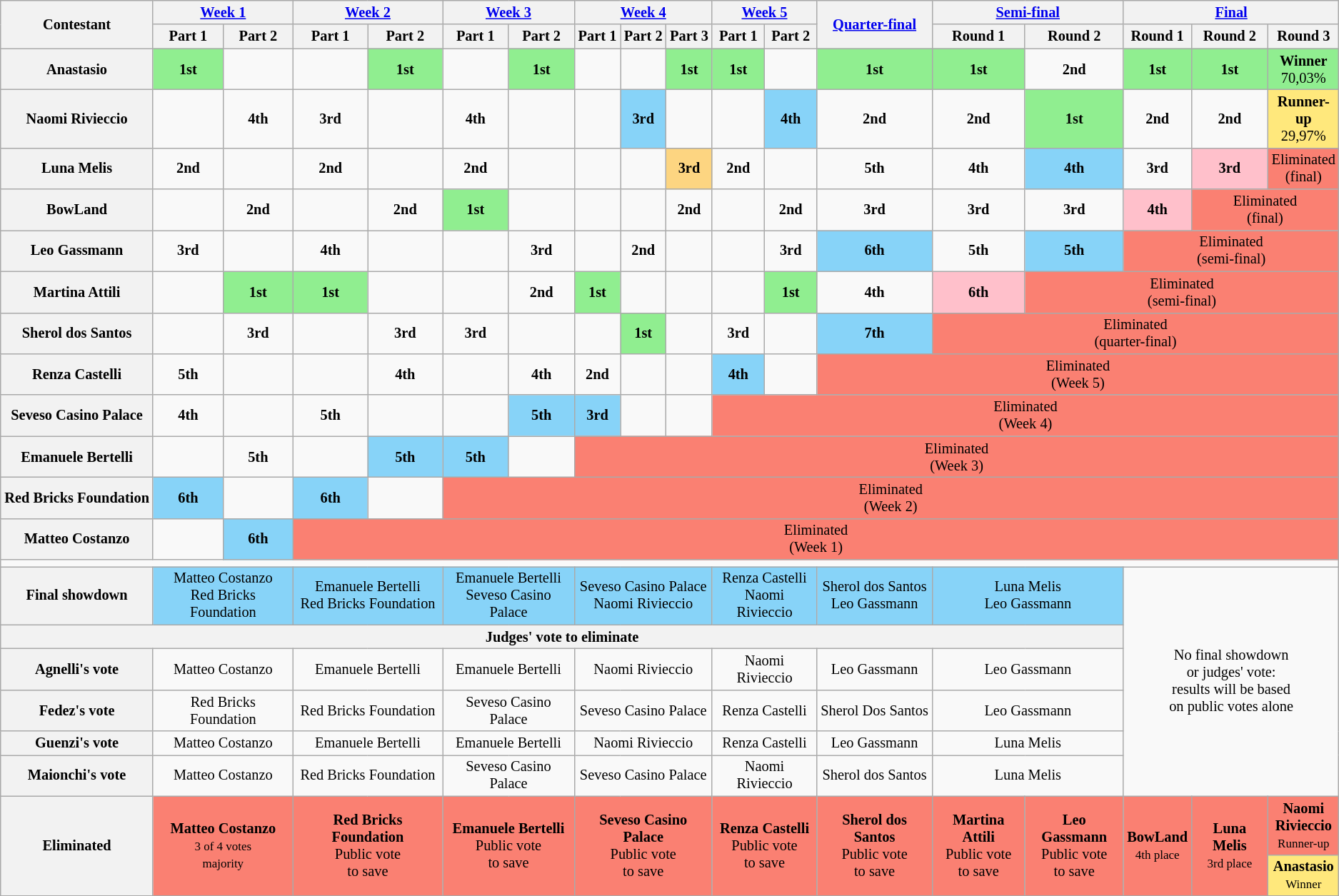<table class="wikitable" style="text-align:center; font-size:85%">
<tr>
<th rowspan="2" style="width:10em;">Contestant</th>
<th colspan="2"><a href='#'>Week 1</a></th>
<th colspan="2"><a href='#'>Week 2</a></th>
<th colspan="2"><a href='#'>Week 3</a></th>
<th colspan="3"><a href='#'>Week 4</a></th>
<th colspan="2"><a href='#'>Week 5</a></th>
<th colspan="2" rowspan="2"><a href='#'>Quarter-final</a></th>
<th colspan="2"><a href='#'>Semi-final</a></th>
<th colspan="3"><a href='#'>Final</a></th>
</tr>
<tr>
<th>Part 1</th>
<th>Part 2</th>
<th>Part 1</th>
<th>Part 2</th>
<th>Part 1</th>
<th>Part 2</th>
<th>Part 1</th>
<th>Part 2</th>
<th>Part 3</th>
<th>Part 1</th>
<th>Part 2</th>
<th>Round 1</th>
<th>Round 2</th>
<th>Round 1</th>
<th>Round 2</th>
<th>Round 3</th>
</tr>
<tr>
<th>Anastasio</th>
<td style="background:lightgreen"><strong>1st</strong></td>
<td></td>
<td></td>
<td style="background:lightgreen"><strong>1st</strong></td>
<td></td>
<td style="background:lightgreen"><strong>1st</strong></td>
<td></td>
<td></td>
<td style="background:lightgreen"><strong>1st</strong></td>
<td style="background:lightgreen"><strong>1st</strong></td>
<td></td>
<td colspan="2" style="background:lightgreen"><strong>1st</strong></td>
<td style="background:lightgreen"><strong>1st</strong></td>
<td><strong>2nd</strong></td>
<td style="background:lightgreen"><strong>1st</strong></td>
<td style="background:lightgreen"><strong>1st</strong></td>
<td style="background:lightgreen"><strong>Winner</strong><br>70,03%</td>
</tr>
<tr>
<th>Naomi Rivieccio</th>
<td></td>
<td><strong>4th</strong></td>
<td><strong>3rd</strong></td>
<td></td>
<td><strong>4th</strong></td>
<td></td>
<td></td>
<td style="background:#87D3F8"><strong>3rd</strong></td>
<td></td>
<td></td>
<td style="background:#87D3F8"><strong>4th</strong></td>
<td colspan="2"><strong>2nd</strong></td>
<td><strong>2nd</strong></td>
<td style="background:lightgreen"><strong>1st</strong></td>
<td><strong>2nd</strong></td>
<td><strong>2nd</strong></td>
<td style="background:#FFE87C"><strong>Runner-up</strong><br>29,97%</td>
</tr>
<tr>
<th>Luna Melis</th>
<td><strong>2nd</strong></td>
<td></td>
<td><strong>2nd</strong></td>
<td></td>
<td><strong>2nd</strong></td>
<td></td>
<td></td>
<td></td>
<td style="background:#fdd581"><strong>3rd</strong></td>
<td><strong>2nd</strong></td>
<td></td>
<td colspan="2"><strong>5th</strong></td>
<td><strong>4th</strong></td>
<td style="background:#87D3F8"><strong>4th</strong></td>
<td><strong>3rd</strong></td>
<td style="background:pink"><strong>3rd</strong></td>
<td style="background:#FA8072" colspan=8>Eliminated<br>(final)</td>
</tr>
<tr>
<th>BowLand</th>
<td></td>
<td><strong>2nd</strong></td>
<td></td>
<td><strong>2nd</strong></td>
<td style="background:lightgreen"><strong>1st</strong></td>
<td></td>
<td></td>
<td></td>
<td><strong>2nd</strong></td>
<td></td>
<td><strong>2nd</strong></td>
<td colspan="2"><strong>3rd</strong></td>
<td><strong>3rd</strong></td>
<td><strong>3rd</strong></td>
<td style="background:pink"><strong>4th</strong></td>
<td style="background:#FA8072" colspan=8>Eliminated<br>(final)</td>
</tr>
<tr>
<th>Leo Gassmann</th>
<td><strong>3rd</strong></td>
<td></td>
<td><strong>4th</strong></td>
<td></td>
<td></td>
<td><strong>3rd</strong></td>
<td></td>
<td><strong>2nd</strong></td>
<td></td>
<td></td>
<td><strong>3rd</strong></td>
<td colspan="2" style="background:#87D3F8"><strong>6th</strong></td>
<td><strong>5th</strong></td>
<td style="background:#87D3F8"><strong>5th</strong></td>
<td style="background:#FA8072" colspan=8>Eliminated<br>(semi-final)</td>
</tr>
<tr>
<th>Martina Attili</th>
<td></td>
<td style="background:lightgreen"><strong>1st</strong></td>
<td style="background:lightgreen"><strong>1st</strong></td>
<td></td>
<td></td>
<td><strong>2nd</strong></td>
<td style="background:lightgreen"><strong>1st</strong></td>
<td></td>
<td></td>
<td></td>
<td style="background:lightgreen"><strong>1st</strong></td>
<td colspan="2"><strong>4th</strong></td>
<td style="background:pink"><strong>6th</strong></td>
<td style="background:#FA8072" colspan=9>Eliminated<br>(semi-final)</td>
</tr>
<tr>
<th>Sherol dos Santos</th>
<td></td>
<td><strong>3rd</strong></td>
<td></td>
<td><strong>3rd</strong></td>
<td><strong>3rd</strong></td>
<td></td>
<td></td>
<td style="background:lightgreen"><strong>1st</strong></td>
<td></td>
<td><strong>3rd</strong></td>
<td></td>
<td colspan="2" style="background:#87D3F8"><strong>7th</strong></td>
<td style="background:#FA8072" colspan=10>Eliminated<br>(quarter-final)</td>
</tr>
<tr>
<th>Renza Castelli</th>
<td><strong>5th</strong></td>
<td></td>
<td></td>
<td><strong>4th</strong></td>
<td></td>
<td><strong>4th</strong></td>
<td><strong>2nd</strong></td>
<td></td>
<td></td>
<td style="background:#87D3F8"><strong>4th</strong></td>
<td></td>
<td style="background:#FA8072" colspan=11>Eliminated<br>(Week 5)</td>
</tr>
<tr>
<th>Seveso Casino Palace</th>
<td><strong>4th</strong></td>
<td></td>
<td><strong>5th</strong></td>
<td></td>
<td></td>
<td style="background:#87D3F8"><strong>5th</strong></td>
<td style="background:#87D3F8"><strong>3rd</strong></td>
<td></td>
<td></td>
<td style="background:#FA8072" colspan=12>Eliminated<br>(Week 4)</td>
</tr>
<tr>
<th>Emanuele Bertelli</th>
<td></td>
<td><strong>5th</strong></td>
<td></td>
<td style="background:#87D3F8"><strong>5th</strong></td>
<td style="background:#87D3F8"><strong>5th</strong></td>
<td></td>
<td style="background:#FA8072" colspan=13>Eliminated<br>(Week 3)</td>
</tr>
<tr>
<th>Red Bricks Foundation</th>
<td style="background:#87D3F8"><strong>6th</strong></td>
<td></td>
<td style="background:#87D3F8"><strong>6th</strong></td>
<td></td>
<td style="background:#FA8072" colspan=14>Eliminated<br>(Week 2)</td>
</tr>
<tr>
<th>Matteo Costanzo</th>
<td></td>
<td style="background:#87D3F8"><strong>6th</strong></td>
<td style="background:#FA8072" colspan=16>Eliminated<br>(Week 1)</td>
</tr>
<tr>
<td colspan="21"></td>
</tr>
<tr>
<th>Final showdown</th>
<td style="background:#87D3F8" colspan="2">Matteo Costanzo<br>Red Bricks Foundation</td>
<td style="background:#87D3F8" colspan="2">Emanuele Bertelli<br>Red Bricks Foundation</td>
<td style="background:#87D3F8" colspan="2">Emanuele Bertelli<br>Seveso Casino Palace</td>
<td style="background:#87D3F8" colspan="3">Seveso Casino Palace<br>Naomi Rivieccio</td>
<td style="background:#87D3F8" colspan="2">Renza Castelli<br>Naomi Rivieccio</td>
<td style="background:#87D3F8" colspan="2">Sherol dos Santos<br>Leo Gassmann</td>
<td style="background:#87D3F8" colspan="2">Luna Melis<br>Leo Gassmann</td>
<td rowspan="6" colspan="3">No final showdown<br>or judges' vote:<br>results will be based<br>on public votes alone</td>
</tr>
<tr>
<th colspan="16">Judges' vote to eliminate</th>
</tr>
<tr>
<th>Agnelli's vote</th>
<td colspan="2">Matteo Costanzo</td>
<td colspan="2">Emanuele Bertelli</td>
<td colspan="2">Emanuele Bertelli</td>
<td colspan="3">Naomi Rivieccio</td>
<td colspan="2">Naomi Rivieccio</td>
<td colspan="2">Leo Gassmann</td>
<td colspan="2">Leo Gassmann</td>
</tr>
<tr>
<th>Fedez's vote</th>
<td colspan="2">Red Bricks Foundation</td>
<td colspan="2">Red Bricks Foundation</td>
<td colspan="2">Seveso Casino Palace</td>
<td colspan="3">Seveso Casino Palace</td>
<td colspan="2">Renza Castelli</td>
<td colspan="2">Sherol Dos Santos</td>
<td colspan="2">Leo Gassmann</td>
</tr>
<tr>
<th>Guenzi's vote</th>
<td colspan="2">Matteo Costanzo</td>
<td colspan="2">Emanuele Bertelli</td>
<td colspan="2">Emanuele Bertelli</td>
<td colspan="3">Naomi Rivieccio</td>
<td colspan="2">Renza Castelli</td>
<td colspan="2">Leo Gassmann</td>
<td colspan="2">Luna Melis</td>
</tr>
<tr>
<th>Maionchi's vote</th>
<td colspan="2">Matteo Costanzo</td>
<td colspan="2">Red Bricks Foundation</td>
<td colspan="2">Seveso Casino Palace</td>
<td colspan="3">Seveso Casino Palace</td>
<td colspan="2">Naomi Rivieccio</td>
<td colspan="2">Sherol dos Santos</td>
<td colspan="2">Luna Melis</td>
</tr>
<tr>
<th rowspan=2>Eliminated</th>
<td style="background:#FA8072" rowspan=2 colspan=2><strong>Matteo Costanzo</strong><br><small>3 of 4 votes<br>majority</small></td>
<td style="background:#FA8072" rowspan=2 colspan=2><strong>Red Bricks Foundation</strong><br>Public vote<br>to save</td>
<td style="background:#FA8072" rowspan=2 colspan=2><strong>Emanuele Bertelli</strong><br>Public vote<br>to save</td>
<td style="background:#FA8072" rowspan=2 colspan=3><strong>Seveso Casino Palace</strong><br>Public vote<br>to save</td>
<td style="background:#FA8072" rowspan=2 colspan=2><strong>Renza Castelli</strong><br>Public vote<br>to save</td>
<td style="background:#FA8072" rowspan=2 colspan=2><strong>Sherol dos Santos</strong><br>Public vote<br>to save</td>
<td style="background:#FA8072" rowspan=2><strong>Martina Attili</strong><br>Public vote<br>to save</td>
<td style="background:#FA8072" rowspan=2><strong>Leo Gassmann</strong><br>Public vote<br>to save</td>
<td style="background:#FA8072" rowspan=2><strong>BowLand</strong><br><small>4th place</small></td>
<td style="background:#FA8072" rowspan=2><strong>Luna Melis</strong><br><small>3rd place</small></td>
<td style="background:#FA8072"><strong>Naomi Rivieccio</strong><br><small>Runner-up</small></td>
</tr>
<tr>
<td style="background:#FFE87C; width:5%"><strong>Anastasio</strong><br><small>Winner</small></td>
</tr>
<tr>
</tr>
</table>
